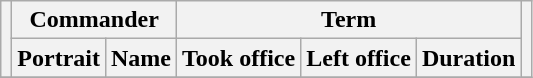<table class="wikitable" style="text-align:center;">
<tr>
<th rowspan=2></th>
<th colspan=2>Commander</th>
<th colspan=3>Term</th>
<th rowspan=2></th>
</tr>
<tr>
<th>Portrait</th>
<th>Name</th>
<th>Took office</th>
<th>Left office</th>
<th>Duration</th>
</tr>
<tr>
</tr>
</table>
